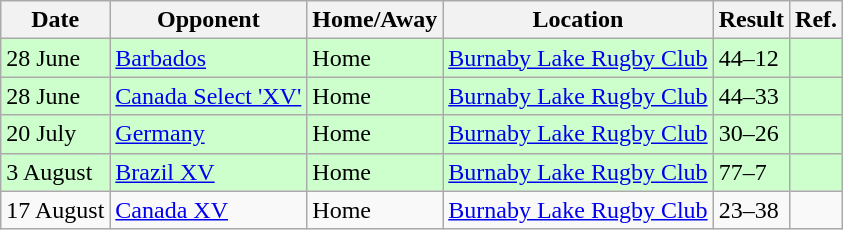<table class="wikitable mw-collapsible">
<tr>
<th>Date</th>
<th>Opponent</th>
<th>Home/Away</th>
<th>Location</th>
<th>Result</th>
<th>Ref.</th>
</tr>
<tr bgcolor="#CCFFCC">
<td>28 June</td>
<td> <a href='#'>Barbados</a></td>
<td>Home</td>
<td><a href='#'>Burnaby Lake Rugby Club</a></td>
<td>44–12</td>
<td></td>
</tr>
<tr bgcolor="#CCFFCC">
<td>28 June</td>
<td> <a href='#'>Canada Select 'XV'</a></td>
<td>Home</td>
<td><a href='#'>Burnaby Lake Rugby Club</a></td>
<td>44–33</td>
<td></td>
</tr>
<tr bgcolor="#CCFFCC">
<td>20 July</td>
<td> <a href='#'>Germany</a></td>
<td>Home</td>
<td><a href='#'>Burnaby Lake Rugby Club</a></td>
<td>30–26</td>
<td></td>
</tr>
<tr bgcolor="#CCFFCC">
<td>3 August</td>
<td> <a href='#'>Brazil XV</a></td>
<td>Home</td>
<td><a href='#'>Burnaby Lake Rugby Club</a></td>
<td>77–7</td>
<td></td>
</tr>
<tr>
<td>17 August</td>
<td> <a href='#'>Canada XV</a></td>
<td>Home</td>
<td><a href='#'>Burnaby Lake Rugby Club</a></td>
<td>23–38</td>
<td></td>
</tr>
</table>
